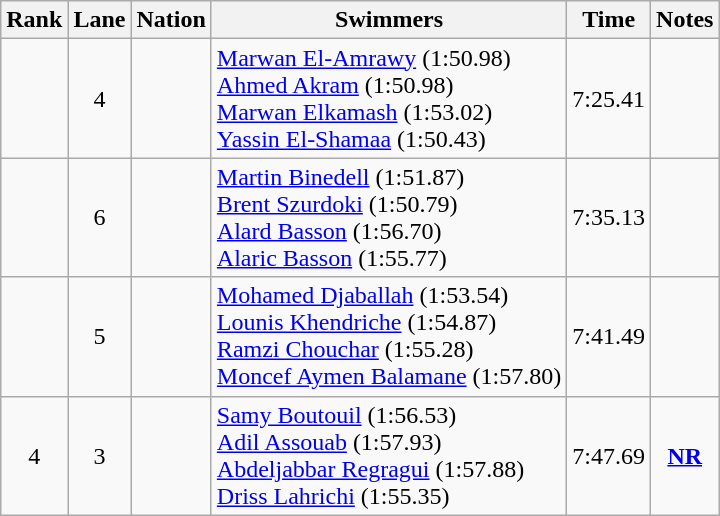<table class="wikitable sortable" style="text-align:center">
<tr>
<th>Rank</th>
<th>Lane</th>
<th>Nation</th>
<th>Swimmers</th>
<th>Time</th>
<th>Notes</th>
</tr>
<tr>
<td></td>
<td>4</td>
<td align=left></td>
<td align=left><a href='#'>Marwan El-Amrawy</a> (1:50.98)<br><a href='#'>Ahmed Akram</a> (1:50.98)<br><a href='#'>Marwan Elkamash</a> (1:53.02)<br><a href='#'>Yassin El-Shamaa</a> (1:50.43)</td>
<td>7:25.41</td>
<td></td>
</tr>
<tr>
<td></td>
<td>6</td>
<td align=left></td>
<td align=left><a href='#'>Martin Binedell</a> (1:51.87)<br><a href='#'>Brent Szurdoki</a> (1:50.79)<br><a href='#'>Alard Basson</a> (1:56.70)<br><a href='#'>Alaric Basson</a> (1:55.77)</td>
<td>7:35.13</td>
<td></td>
</tr>
<tr>
<td></td>
<td>5</td>
<td align="left"></td>
<td align=left><a href='#'>Mohamed Djaballah</a> (1:53.54)<br><a href='#'>Lounis Khendriche</a> (1:54.87)<br><a href='#'>Ramzi Chouchar</a> (1:55.28)<br><a href='#'>Moncef Aymen Balamane</a> (1:57.80)</td>
<td>7:41.49</td>
<td></td>
</tr>
<tr>
<td>4</td>
<td>3</td>
<td align="left"></td>
<td align=left><a href='#'>Samy Boutouil</a> (1:56.53)<br><a href='#'>Adil Assouab</a> (1:57.93)<br><a href='#'>Abdeljabbar Regragui</a> (1:57.88)<br><a href='#'>Driss Lahrichi</a> (1:55.35)</td>
<td>7:47.69</td>
<td><strong><a href='#'>NR</a></strong></td>
</tr>
</table>
